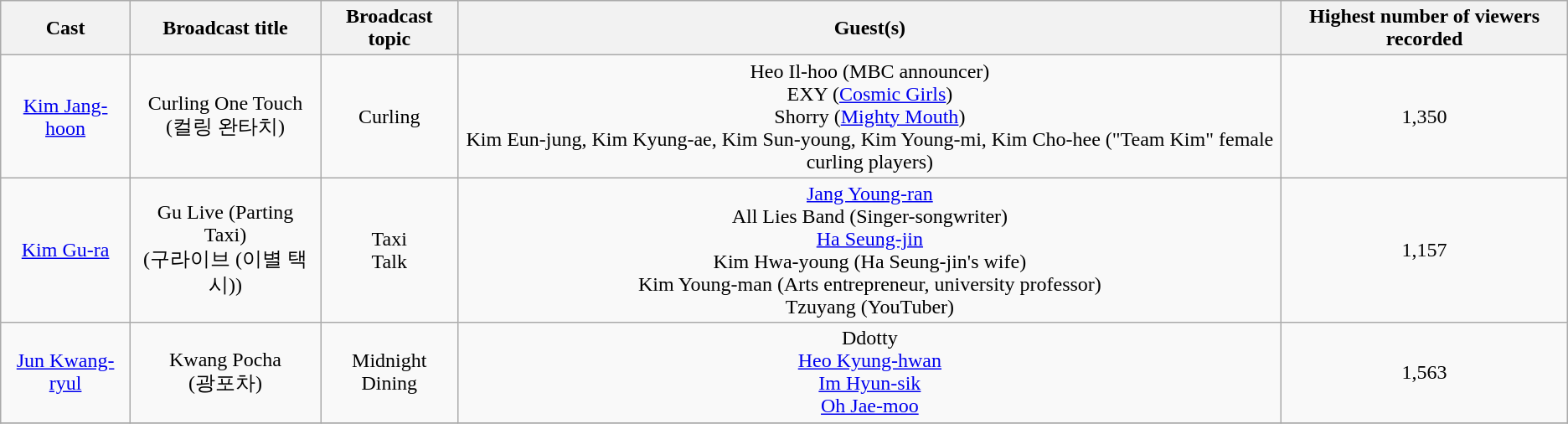<table class="wikitable" style="text-align:center">
<tr>
<th>Cast</th>
<th>Broadcast title</th>
<th>Broadcast topic</th>
<th>Guest(s)</th>
<th>Highest number of viewers recorded</th>
</tr>
<tr>
<td><a href='#'>Kim Jang-hoon</a></td>
<td>Curling One Touch<br>(컬링 완타치)</td>
<td>Curling</td>
<td>Heo Il-hoo (MBC announcer)<br>EXY (<a href='#'>Cosmic Girls</a>)<br>Shorry (<a href='#'>Mighty Mouth</a>)<br>Kim Eun-jung, Kim Kyung-ae, Kim Sun-young, Kim Young-mi, Kim Cho-hee ("Team Kim" female curling players)</td>
<td>1,350</td>
</tr>
<tr>
<td><a href='#'>Kim Gu-ra</a></td>
<td>Gu Live (Parting Taxi)<br>(구라이브 (이별 택시))</td>
<td>Taxi<br>Talk</td>
<td><a href='#'>Jang Young-ran</a><br>All Lies Band (Singer-songwriter)<br><a href='#'>Ha Seung-jin</a><br>Kim Hwa-young (Ha Seung-jin's wife)<br>Kim Young-man (Arts entrepreneur, university professor)<br>Tzuyang (YouTuber)</td>
<td>1,157</td>
</tr>
<tr>
<td><a href='#'>Jun Kwang-ryul</a></td>
<td>Kwang Pocha<br>(광포차)</td>
<td>Midnight Dining</td>
<td>Ddotty<br><a href='#'>Heo Kyung-hwan</a><br><a href='#'>Im Hyun-sik</a><br><a href='#'>Oh Jae-moo</a></td>
<td>1,563</td>
</tr>
<tr>
</tr>
</table>
